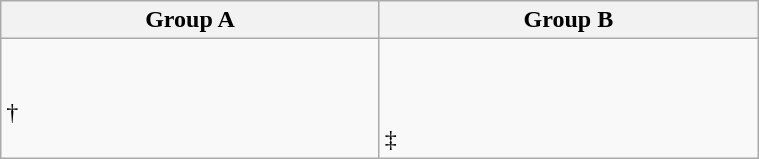<table class="wikitable" width=40%>
<tr>
<th width=25%>Group A</th>
<th width=25%>Group B</th>
</tr>
<tr>
<td valign=top><br><br>
 †<br>
<br>
</td>
<td valign=top><br><br>
<br>
 ‡<br>
</td>
</tr>
</table>
